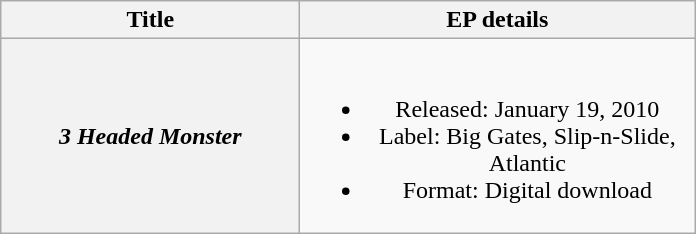<table class="wikitable plainrowheaders" style="text-align:center;">
<tr>
<th scope="col" rowspan="1" style="width:12em;">Title</th>
<th scope="col" rowspan="1" style="width:16em;">EP details</th>
</tr>
<tr>
<th scope="row"><em>3 Headed Monster</em></th>
<td><br><ul><li>Released: January 19, 2010</li><li>Label: Big Gates, Slip-n-Slide, Atlantic</li><li>Format: Digital download</li></ul></td>
</tr>
</table>
